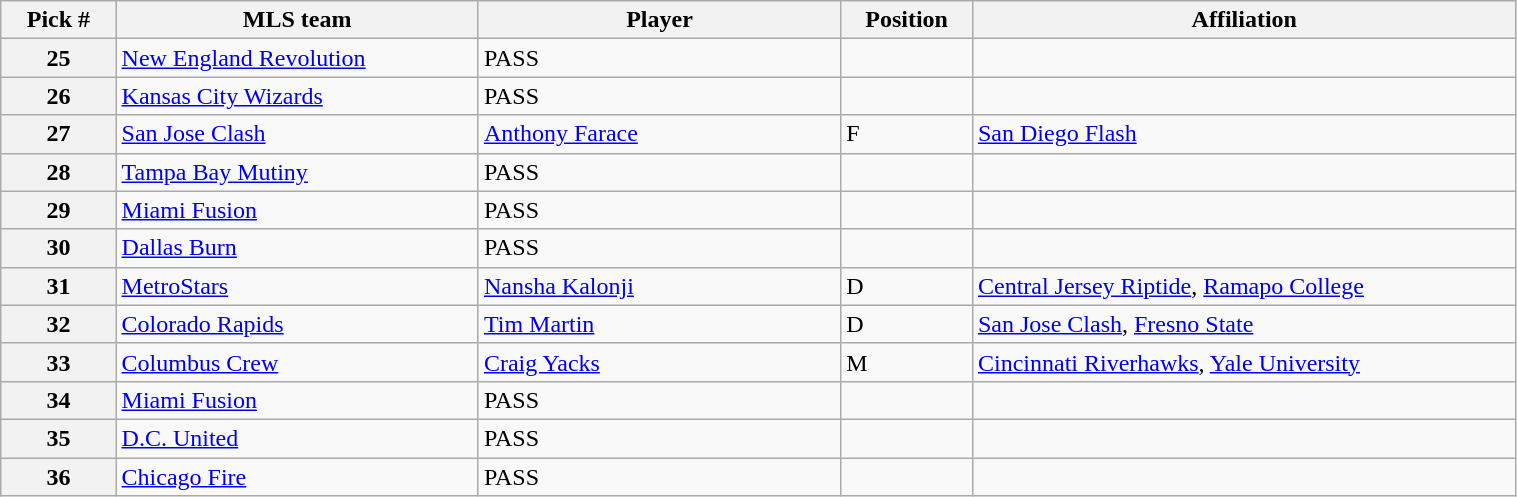<table class="wikitable sortable" style="width:80%">
<tr>
<th width=7%>Pick #</th>
<th width=22%>MLS team</th>
<th width=22%>Player</th>
<th width=8%>Position</th>
<th width=33%>Affiliation</th>
</tr>
<tr>
<th>25</th>
<td><a href='#'>New England Revolution</a></td>
<td>PASS</td>
<td></td>
<td></td>
</tr>
<tr>
<th>26</th>
<td><a href='#'>Kansas City Wizards</a></td>
<td>PASS</td>
<td></td>
<td></td>
</tr>
<tr>
<th>27</th>
<td><a href='#'>San Jose Clash</a></td>
<td><a href='#'>Anthony Farace</a></td>
<td>F</td>
<td><a href='#'>San Diego Flash</a></td>
</tr>
<tr>
<th>28</th>
<td><a href='#'>Tampa Bay Mutiny</a></td>
<td>PASS</td>
<td></td>
<td></td>
</tr>
<tr>
<th>29</th>
<td><a href='#'>Miami Fusion</a></td>
<td>PASS</td>
<td></td>
<td></td>
</tr>
<tr>
<th>30</th>
<td><a href='#'>Dallas Burn</a></td>
<td>PASS</td>
<td></td>
<td></td>
</tr>
<tr>
<th>31</th>
<td><a href='#'>MetroStars</a></td>
<td><a href='#'>Nansha Kalonji</a></td>
<td>D</td>
<td><a href='#'>Central Jersey Riptide</a>, <a href='#'>Ramapo College</a></td>
</tr>
<tr>
<th>32</th>
<td><a href='#'>Colorado Rapids</a></td>
<td><a href='#'>Tim Martin</a></td>
<td>D</td>
<td><a href='#'>San Jose Clash</a>, <a href='#'>Fresno State</a></td>
</tr>
<tr>
<th>33</th>
<td><a href='#'>Columbus Crew</a></td>
<td><a href='#'>Craig Yacks</a></td>
<td>M</td>
<td><a href='#'>Cincinnati Riverhawks</a>, <a href='#'>Yale University</a></td>
</tr>
<tr>
<th>34</th>
<td><a href='#'>Miami Fusion</a></td>
<td>PASS</td>
<td></td>
<td></td>
</tr>
<tr>
<th>35</th>
<td><a href='#'>D.C. United</a></td>
<td>PASS</td>
<td></td>
<td></td>
</tr>
<tr>
<th>36</th>
<td><a href='#'>Chicago Fire</a></td>
<td>PASS</td>
<td></td>
<td></td>
</tr>
</table>
